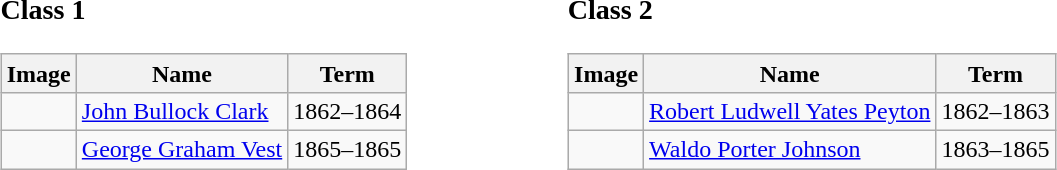<table width=60% |>
<tr>
<td width=30% valign=top><br><h3>Class 1</h3><table class="wikitable sortable">
<tr>
<th>Image</th>
<th>Name</th>
<th>Term</th>
</tr>
<tr>
<td></td>
<td><a href='#'>John Bullock Clark</a></td>
<td>1862–1864</td>
</tr>
<tr>
<td></td>
<td><a href='#'>George Graham Vest</a></td>
<td>1865–1865</td>
</tr>
</table>
</td>
<td width=30% valign=top><br><h3>Class 2</h3><table class="wikitable sortable">
<tr>
<th>Image</th>
<th>Name</th>
<th>Term</th>
</tr>
<tr>
<td></td>
<td><a href='#'>Robert Ludwell Yates Peyton</a></td>
<td>1862–1863</td>
</tr>
<tr>
<td></td>
<td><a href='#'>Waldo Porter Johnson</a></td>
<td>1863–1865</td>
</tr>
</table>
</td>
</tr>
</table>
